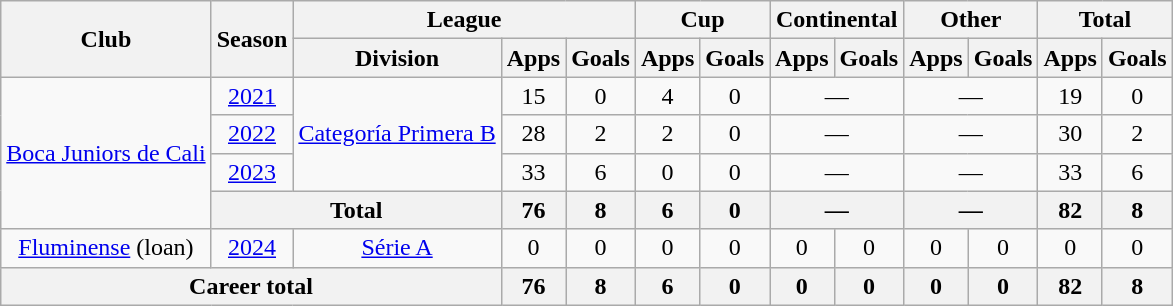<table class="wikitable" style="text-align: center;">
<tr>
<th rowspan="2">Club</th>
<th rowspan="2">Season</th>
<th colspan="3">League</th>
<th colspan="2">Cup</th>
<th colspan="2">Continental</th>
<th colspan="2">Other</th>
<th colspan="2">Total</th>
</tr>
<tr>
<th>Division</th>
<th>Apps</th>
<th>Goals</th>
<th>Apps</th>
<th>Goals</th>
<th>Apps</th>
<th>Goals</th>
<th>Apps</th>
<th>Goals</th>
<th>Apps</th>
<th>Goals</th>
</tr>
<tr>
<td rowspan="4"><a href='#'>Boca Juniors de Cali</a></td>
<td><a href='#'>2021</a></td>
<td rowspan="3"><a href='#'>Categoría Primera B</a></td>
<td>15</td>
<td>0</td>
<td>4</td>
<td>0</td>
<td colspan="2">—</td>
<td colspan="2">—</td>
<td>19</td>
<td>0</td>
</tr>
<tr>
<td><a href='#'>2022</a></td>
<td>28</td>
<td>2</td>
<td>2</td>
<td>0</td>
<td colspan="2">—</td>
<td colspan="2">—</td>
<td>30</td>
<td>2</td>
</tr>
<tr>
<td><a href='#'>2023</a></td>
<td>33</td>
<td>6</td>
<td>0</td>
<td>0</td>
<td colspan="2">—</td>
<td colspan="2">—</td>
<td>33</td>
<td>6</td>
</tr>
<tr>
<th colspan="2">Total</th>
<th>76</th>
<th>8</th>
<th>6</th>
<th>0</th>
<th colspan="2">—</th>
<th colspan="2">—</th>
<th>82</th>
<th>8</th>
</tr>
<tr>
<td><a href='#'>Fluminense</a> (loan)</td>
<td><a href='#'>2024</a></td>
<td><a href='#'>Série A</a></td>
<td>0</td>
<td>0</td>
<td>0</td>
<td>0</td>
<td>0</td>
<td>0</td>
<td>0</td>
<td>0</td>
<td>0</td>
<td>0</td>
</tr>
<tr>
<th colspan="3">Career total</th>
<th>76</th>
<th>8</th>
<th>6</th>
<th>0</th>
<th>0</th>
<th>0</th>
<th>0</th>
<th>0</th>
<th>82</th>
<th>8</th>
</tr>
</table>
